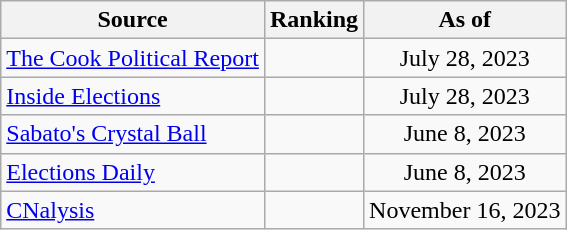<table class="wikitable" style="text-align:center">
<tr>
<th>Source</th>
<th>Ranking</th>
<th>As of</th>
</tr>
<tr>
<td align=left><a href='#'>The Cook Political Report</a></td>
<td></td>
<td>July 28, 2023</td>
</tr>
<tr>
<td align=left><a href='#'>Inside Elections</a></td>
<td></td>
<td>July 28, 2023</td>
</tr>
<tr>
<td align=left><a href='#'>Sabato's Crystal Ball</a></td>
<td></td>
<td>June 8, 2023</td>
</tr>
<tr>
<td align=left><a href='#'>Elections Daily</a></td>
<td></td>
<td>June 8, 2023</td>
</tr>
<tr>
<td align=left><a href='#'>CNalysis</a></td>
<td></td>
<td>November 16, 2023</td>
</tr>
</table>
